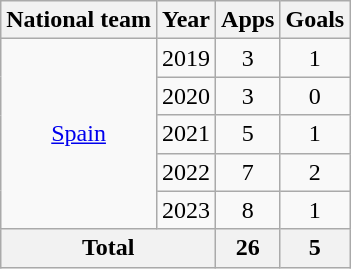<table class="wikitable" style="text-align:center">
<tr>
<th>National team</th>
<th>Year</th>
<th>Apps</th>
<th>Goals</th>
</tr>
<tr>
<td rowspan="5"><a href='#'>Spain</a></td>
<td>2019</td>
<td>3</td>
<td>1</td>
</tr>
<tr>
<td>2020</td>
<td>3</td>
<td>0</td>
</tr>
<tr>
<td>2021</td>
<td>5</td>
<td>1</td>
</tr>
<tr>
<td>2022</td>
<td>7</td>
<td>2</td>
</tr>
<tr>
<td>2023</td>
<td>8</td>
<td>1</td>
</tr>
<tr>
<th colspan="2">Total</th>
<th>26</th>
<th>5</th>
</tr>
</table>
